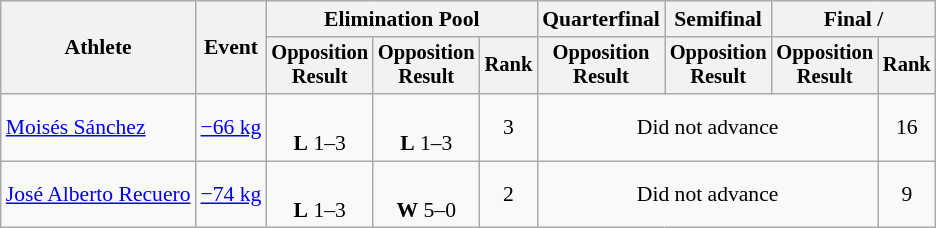<table class="wikitable" style="font-size:90%">
<tr>
<th rowspan="2">Athlete</th>
<th rowspan="2">Event</th>
<th colspan=3>Elimination Pool</th>
<th>Quarterfinal</th>
<th>Semifinal</th>
<th colspan=2>Final / </th>
</tr>
<tr style="font-size: 95%">
<th>Opposition<br>Result</th>
<th>Opposition<br>Result</th>
<th>Rank</th>
<th>Opposition<br>Result</th>
<th>Opposition<br>Result</th>
<th>Opposition<br>Result</th>
<th>Rank</th>
</tr>
<tr align=center>
<td align=left><a href='#'>Moisés Sánchez</a></td>
<td align=left><a href='#'>−66 kg</a></td>
<td><br><strong>L</strong> 1–3 <sup></sup></td>
<td><br><strong>L</strong> 1–3 <sup></sup></td>
<td>3</td>
<td colspan=3>Did not advance</td>
<td>16</td>
</tr>
<tr align=center>
<td align=left><a href='#'>José Alberto Recuero</a></td>
<td align=left><a href='#'>−74 kg</a></td>
<td><br><strong>L</strong> 1–3 <sup></sup></td>
<td><br><strong>W</strong> 5–0 <sup></sup></td>
<td>2</td>
<td colspan=3>Did not advance</td>
<td>9</td>
</tr>
</table>
